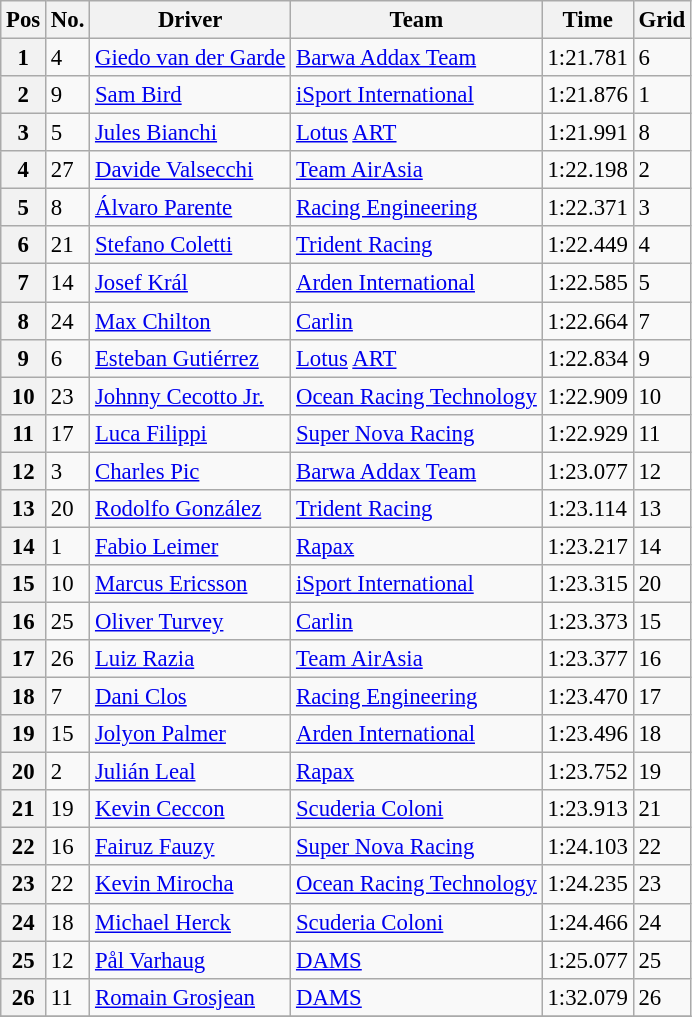<table class="wikitable" style="font-size:95%">
<tr>
<th>Pos</th>
<th>No.</th>
<th>Driver</th>
<th>Team</th>
<th>Time</th>
<th>Grid</th>
</tr>
<tr>
<th>1</th>
<td>4</td>
<td> <a href='#'>Giedo van der Garde</a></td>
<td><a href='#'>Barwa Addax Team</a></td>
<td>1:21.781</td>
<td>6</td>
</tr>
<tr>
<th>2</th>
<td>9</td>
<td> <a href='#'>Sam Bird</a></td>
<td><a href='#'>iSport International</a></td>
<td>1:21.876</td>
<td>1</td>
</tr>
<tr>
<th>3</th>
<td>5</td>
<td> <a href='#'>Jules Bianchi</a></td>
<td><a href='#'>Lotus</a> <a href='#'>ART</a></td>
<td>1:21.991</td>
<td>8</td>
</tr>
<tr>
<th>4</th>
<td>27</td>
<td> <a href='#'>Davide Valsecchi</a></td>
<td><a href='#'>Team AirAsia</a></td>
<td>1:22.198</td>
<td>2</td>
</tr>
<tr>
<th>5</th>
<td>8</td>
<td> <a href='#'>Álvaro Parente</a></td>
<td><a href='#'>Racing Engineering</a></td>
<td>1:22.371</td>
<td>3</td>
</tr>
<tr>
<th>6</th>
<td>21</td>
<td> <a href='#'>Stefano Coletti</a></td>
<td><a href='#'>Trident Racing</a></td>
<td>1:22.449</td>
<td>4</td>
</tr>
<tr>
<th>7</th>
<td>14</td>
<td> <a href='#'>Josef Král</a></td>
<td><a href='#'>Arden International</a></td>
<td>1:22.585</td>
<td>5</td>
</tr>
<tr>
<th>8</th>
<td>24</td>
<td> <a href='#'>Max Chilton</a></td>
<td><a href='#'>Carlin</a></td>
<td>1:22.664</td>
<td>7</td>
</tr>
<tr>
<th>9</th>
<td>6</td>
<td> <a href='#'>Esteban Gutiérrez</a></td>
<td><a href='#'>Lotus</a> <a href='#'>ART</a></td>
<td>1:22.834</td>
<td>9</td>
</tr>
<tr>
<th>10</th>
<td>23</td>
<td> <a href='#'>Johnny Cecotto Jr.</a></td>
<td><a href='#'>Ocean Racing Technology</a></td>
<td>1:22.909</td>
<td>10</td>
</tr>
<tr>
<th>11</th>
<td>17</td>
<td> <a href='#'>Luca Filippi</a></td>
<td><a href='#'>Super Nova Racing</a></td>
<td>1:22.929</td>
<td>11</td>
</tr>
<tr>
<th>12</th>
<td>3</td>
<td> <a href='#'>Charles Pic</a></td>
<td><a href='#'>Barwa Addax Team</a></td>
<td>1:23.077</td>
<td>12</td>
</tr>
<tr>
<th>13</th>
<td>20</td>
<td> <a href='#'>Rodolfo González</a></td>
<td><a href='#'>Trident Racing</a></td>
<td>1:23.114</td>
<td>13</td>
</tr>
<tr>
<th>14</th>
<td>1</td>
<td> <a href='#'>Fabio Leimer</a></td>
<td><a href='#'>Rapax</a></td>
<td>1:23.217</td>
<td>14</td>
</tr>
<tr>
<th>15</th>
<td>10</td>
<td> <a href='#'>Marcus Ericsson</a></td>
<td><a href='#'>iSport International</a></td>
<td>1:23.315</td>
<td>20</td>
</tr>
<tr>
<th>16</th>
<td>25</td>
<td> <a href='#'>Oliver Turvey</a></td>
<td><a href='#'>Carlin</a></td>
<td>1:23.373</td>
<td>15</td>
</tr>
<tr>
<th>17</th>
<td>26</td>
<td> <a href='#'>Luiz Razia</a></td>
<td><a href='#'>Team AirAsia</a></td>
<td>1:23.377</td>
<td>16</td>
</tr>
<tr>
<th>18</th>
<td>7</td>
<td> <a href='#'>Dani Clos</a></td>
<td><a href='#'>Racing Engineering</a></td>
<td>1:23.470</td>
<td>17</td>
</tr>
<tr>
<th>19</th>
<td>15</td>
<td> <a href='#'>Jolyon Palmer</a></td>
<td><a href='#'>Arden International</a></td>
<td>1:23.496</td>
<td>18</td>
</tr>
<tr>
<th>20</th>
<td>2</td>
<td> <a href='#'>Julián Leal</a></td>
<td><a href='#'>Rapax</a></td>
<td>1:23.752</td>
<td>19</td>
</tr>
<tr>
<th>21</th>
<td>19</td>
<td> <a href='#'>Kevin Ceccon</a></td>
<td><a href='#'>Scuderia Coloni</a></td>
<td>1:23.913</td>
<td>21</td>
</tr>
<tr>
<th>22</th>
<td>16</td>
<td> <a href='#'>Fairuz Fauzy</a></td>
<td><a href='#'>Super Nova Racing</a></td>
<td>1:24.103</td>
<td>22</td>
</tr>
<tr>
<th>23</th>
<td>22</td>
<td> <a href='#'>Kevin Mirocha</a></td>
<td><a href='#'>Ocean Racing Technology</a></td>
<td>1:24.235</td>
<td>23</td>
</tr>
<tr>
<th>24</th>
<td>18</td>
<td> <a href='#'>Michael Herck</a></td>
<td><a href='#'>Scuderia Coloni</a></td>
<td>1:24.466</td>
<td>24</td>
</tr>
<tr>
<th>25</th>
<td>12</td>
<td> <a href='#'>Pål Varhaug</a></td>
<td><a href='#'>DAMS</a></td>
<td>1:25.077</td>
<td>25</td>
</tr>
<tr>
<th>26</th>
<td>11</td>
<td> <a href='#'>Romain Grosjean</a></td>
<td><a href='#'>DAMS</a></td>
<td>1:32.079</td>
<td>26</td>
</tr>
<tr>
</tr>
</table>
